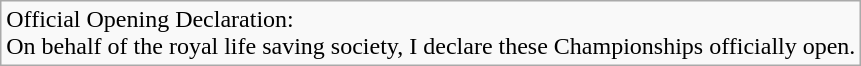<table class="wikitable">
<tr>
<td>Official Opening Declaration:<br>On behalf of the royal life saving society, I declare these Championships officially open.</td>
</tr>
</table>
